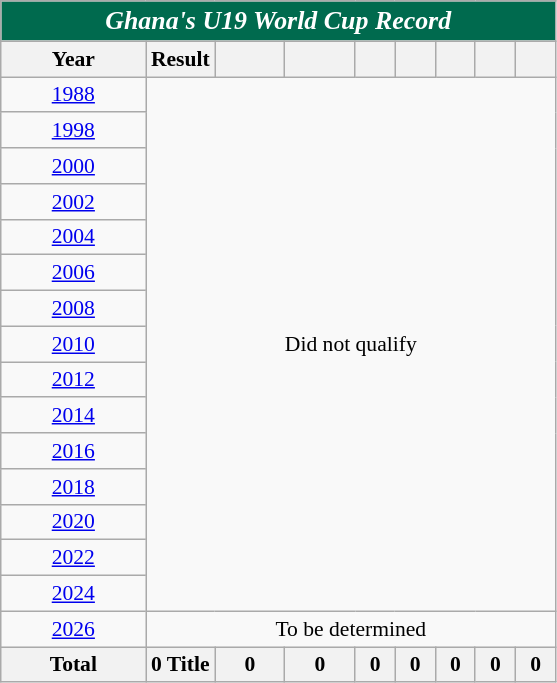<table class="wikitable" style="font-size:90%; text-align:center">
<tr>
<th style="color:white; background:#006A4E;" colspan=9><strong><em><big>Ghana's U19 World Cup Record</big></em></strong></th>
</tr>
<tr>
<th width="90">Year</th>
<th>Result</th>
<th width="40"></th>
<th width="40"></th>
<th width="20"></th>
<th width="20"></th>
<th width="20"></th>
<th width="20"></th>
<th width="20"></th>
</tr>
<tr>
<td> <a href='#'>1988</a></td>
<td rowspan=15 colspan=8>Did not qualify</td>
</tr>
<tr>
<td> <a href='#'>1998</a></td>
</tr>
<tr>
<td> <a href='#'>2000</a></td>
</tr>
<tr>
<td> <a href='#'>2002</a></td>
</tr>
<tr>
<td> <a href='#'>2004</a></td>
</tr>
<tr>
<td> <a href='#'>2006</a></td>
</tr>
<tr>
<td> <a href='#'>2008</a></td>
</tr>
<tr>
<td> <a href='#'>2010</a></td>
</tr>
<tr>
<td> <a href='#'>2012</a></td>
</tr>
<tr>
<td> <a href='#'>2014</a></td>
</tr>
<tr>
<td> <a href='#'>2016</a></td>
</tr>
<tr>
<td> <a href='#'>2018</a></td>
</tr>
<tr>
<td> <a href='#'>2020</a></td>
</tr>
<tr>
<td> <a href='#'>2022</a></td>
</tr>
<tr>
<td> <a href='#'>2024</a></td>
</tr>
<tr>
<td>  <a href='#'>2026</a></td>
<td colspan=8>To be determined</td>
</tr>
<tr>
<th>Total</th>
<th>0 Title</th>
<th>0</th>
<th>0</th>
<th>0</th>
<th>0</th>
<th>0</th>
<th>0</th>
<th>0</th>
</tr>
</table>
